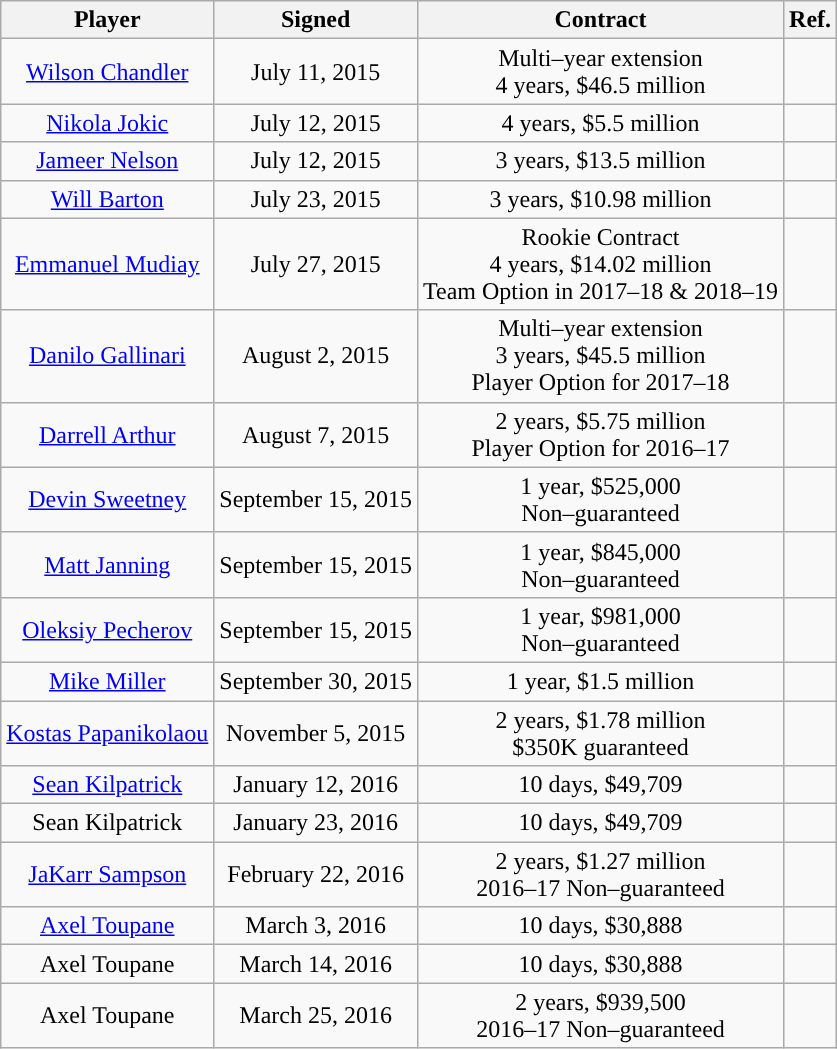<table class="wikitable sortable sortable" style="text-align: center;">
<tr>
<th>Player</th>
<th>Signed</th>
<th>Contract</th>
<th>Ref.</th>
</tr>
<tr>
<td><a href='#'>Wilson Chandler</a></td>
<td>July 11, 2015</td>
<td>Multi–year extension<br>4 years, $46.5 million</td>
<td></td>
</tr>
<tr>
<td><a href='#'>Nikola Jokic</a></td>
<td>July 12, 2015</td>
<td>4 years, $5.5 million</td>
<td></td>
</tr>
<tr>
<td><a href='#'>Jameer Nelson</a></td>
<td>July 12, 2015</td>
<td>3 years, $13.5 million</td>
<td></td>
</tr>
<tr>
<td><a href='#'>Will Barton</a></td>
<td>July 23, 2015</td>
<td>3 years, $10.98 million</td>
<td></td>
</tr>
<tr>
<td><a href='#'>Emmanuel Mudiay</a></td>
<td>July 27, 2015</td>
<td>Rookie Contract<br>4 years, $14.02 million<br>Team Option in 2017–18 & 2018–19</td>
<td></td>
</tr>
<tr>
<td><a href='#'>Danilo Gallinari</a></td>
<td>August 2, 2015</td>
<td>Multi–year extension<br>3 years, $45.5 million<br>Player Option for 2017–18</td>
<td></td>
</tr>
<tr>
<td><a href='#'>Darrell Arthur</a></td>
<td>August 7, 2015</td>
<td>2 years, $5.75 million<br>Player Option for 2016–17</td>
<td></td>
</tr>
<tr>
<td><a href='#'>Devin Sweetney</a></td>
<td>September 15, 2015</td>
<td>1 year, $525,000<br>Non–guaranteed</td>
<td></td>
</tr>
<tr>
<td><a href='#'>Matt Janning</a></td>
<td>September 15, 2015</td>
<td>1 year, $845,000<br>Non–guaranteed</td>
<td></td>
</tr>
<tr>
<td><a href='#'>Oleksiy Pecherov</a></td>
<td>September 15, 2015</td>
<td>1 year, $981,000<br>Non–guaranteed</td>
<td></td>
</tr>
<tr>
<td><a href='#'>Mike Miller</a></td>
<td>September 30, 2015</td>
<td>1 year, $1.5 million</td>
<td></td>
</tr>
<tr>
<td><a href='#'>Kostas Papanikolaou</a></td>
<td>November 5, 2015</td>
<td>2 years, $1.78 million<br>$350K guaranteed</td>
<td></td>
</tr>
<tr>
<td><a href='#'>Sean Kilpatrick</a></td>
<td>January 12, 2016</td>
<td>10 days, $49,709</td>
<td></td>
</tr>
<tr>
<td>Sean Kilpatrick</td>
<td>January 23, 2016</td>
<td>10 days, $49,709</td>
<td></td>
</tr>
<tr>
<td><a href='#'>JaKarr Sampson</a></td>
<td>February 22, 2016</td>
<td>2 years, $1.27 million<br>2016–17 Non–guaranteed</td>
<td></td>
</tr>
<tr>
<td><a href='#'>Axel Toupane</a></td>
<td>March 3, 2016</td>
<td>10 days, $30,888</td>
<td></td>
</tr>
<tr>
<td>Axel Toupane</td>
<td>March 14, 2016</td>
<td>10 days, $30,888</td>
<td></td>
</tr>
<tr>
<td>Axel Toupane</td>
<td>March 25, 2016</td>
<td>2 years, $939,500<br>2016–17 Non–guaranteed</td>
<td></td>
</tr>
</table>
